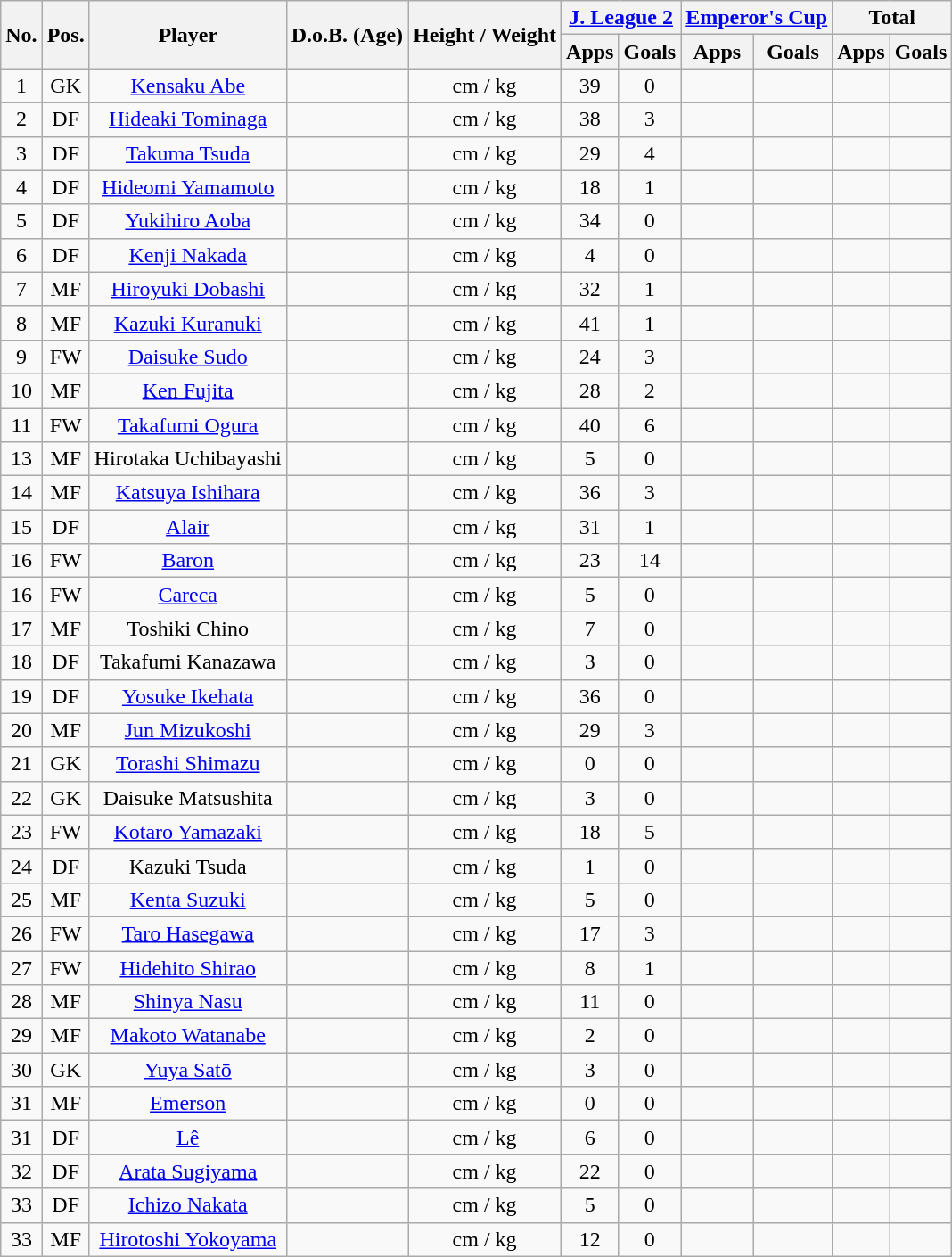<table class="wikitable" style="text-align:center;">
<tr>
<th rowspan="2">No.</th>
<th rowspan="2">Pos.</th>
<th rowspan="2">Player</th>
<th rowspan="2">D.o.B. (Age)</th>
<th rowspan="2">Height / Weight</th>
<th colspan="2"><a href='#'>J. League 2</a></th>
<th colspan="2"><a href='#'>Emperor's Cup</a></th>
<th colspan="2">Total</th>
</tr>
<tr>
<th>Apps</th>
<th>Goals</th>
<th>Apps</th>
<th>Goals</th>
<th>Apps</th>
<th>Goals</th>
</tr>
<tr>
<td>1</td>
<td>GK</td>
<td><a href='#'>Kensaku Abe</a></td>
<td></td>
<td>cm / kg</td>
<td>39</td>
<td>0</td>
<td></td>
<td></td>
<td></td>
<td></td>
</tr>
<tr>
<td>2</td>
<td>DF</td>
<td><a href='#'>Hideaki Tominaga</a></td>
<td></td>
<td>cm / kg</td>
<td>38</td>
<td>3</td>
<td></td>
<td></td>
<td></td>
<td></td>
</tr>
<tr>
<td>3</td>
<td>DF</td>
<td><a href='#'>Takuma Tsuda</a></td>
<td></td>
<td>cm / kg</td>
<td>29</td>
<td>4</td>
<td></td>
<td></td>
<td></td>
<td></td>
</tr>
<tr>
<td>4</td>
<td>DF</td>
<td><a href='#'>Hideomi Yamamoto</a></td>
<td></td>
<td>cm / kg</td>
<td>18</td>
<td>1</td>
<td></td>
<td></td>
<td></td>
<td></td>
</tr>
<tr>
<td>5</td>
<td>DF</td>
<td><a href='#'>Yukihiro Aoba</a></td>
<td></td>
<td>cm / kg</td>
<td>34</td>
<td>0</td>
<td></td>
<td></td>
<td></td>
<td></td>
</tr>
<tr>
<td>6</td>
<td>DF</td>
<td><a href='#'>Kenji Nakada</a></td>
<td></td>
<td>cm / kg</td>
<td>4</td>
<td>0</td>
<td></td>
<td></td>
<td></td>
<td></td>
</tr>
<tr>
<td>7</td>
<td>MF</td>
<td><a href='#'>Hiroyuki Dobashi</a></td>
<td></td>
<td>cm / kg</td>
<td>32</td>
<td>1</td>
<td></td>
<td></td>
<td></td>
<td></td>
</tr>
<tr>
<td>8</td>
<td>MF</td>
<td><a href='#'>Kazuki Kuranuki</a></td>
<td></td>
<td>cm / kg</td>
<td>41</td>
<td>1</td>
<td></td>
<td></td>
<td></td>
<td></td>
</tr>
<tr>
<td>9</td>
<td>FW</td>
<td><a href='#'>Daisuke Sudo</a></td>
<td></td>
<td>cm / kg</td>
<td>24</td>
<td>3</td>
<td></td>
<td></td>
<td></td>
<td></td>
</tr>
<tr>
<td>10</td>
<td>MF</td>
<td><a href='#'>Ken Fujita</a></td>
<td></td>
<td>cm / kg</td>
<td>28</td>
<td>2</td>
<td></td>
<td></td>
<td></td>
<td></td>
</tr>
<tr>
<td>11</td>
<td>FW</td>
<td><a href='#'>Takafumi Ogura</a></td>
<td></td>
<td>cm / kg</td>
<td>40</td>
<td>6</td>
<td></td>
<td></td>
<td></td>
<td></td>
</tr>
<tr>
<td>13</td>
<td>MF</td>
<td>Hirotaka Uchibayashi</td>
<td></td>
<td>cm / kg</td>
<td>5</td>
<td>0</td>
<td></td>
<td></td>
<td></td>
<td></td>
</tr>
<tr>
<td>14</td>
<td>MF</td>
<td><a href='#'>Katsuya Ishihara</a></td>
<td></td>
<td>cm / kg</td>
<td>36</td>
<td>3</td>
<td></td>
<td></td>
<td></td>
<td></td>
</tr>
<tr>
<td>15</td>
<td>DF</td>
<td><a href='#'>Alair</a></td>
<td></td>
<td>cm / kg</td>
<td>31</td>
<td>1</td>
<td></td>
<td></td>
<td></td>
<td></td>
</tr>
<tr>
<td>16</td>
<td>FW</td>
<td><a href='#'>Baron</a></td>
<td></td>
<td>cm / kg</td>
<td>23</td>
<td>14</td>
<td></td>
<td></td>
<td></td>
<td></td>
</tr>
<tr>
<td>16</td>
<td>FW</td>
<td><a href='#'>Careca</a></td>
<td></td>
<td>cm / kg</td>
<td>5</td>
<td>0</td>
<td></td>
<td></td>
<td></td>
<td></td>
</tr>
<tr>
<td>17</td>
<td>MF</td>
<td>Toshiki Chino</td>
<td></td>
<td>cm / kg</td>
<td>7</td>
<td>0</td>
<td></td>
<td></td>
<td></td>
<td></td>
</tr>
<tr>
<td>18</td>
<td>DF</td>
<td>Takafumi Kanazawa</td>
<td></td>
<td>cm / kg</td>
<td>3</td>
<td>0</td>
<td></td>
<td></td>
<td></td>
<td></td>
</tr>
<tr>
<td>19</td>
<td>DF</td>
<td><a href='#'>Yosuke Ikehata</a></td>
<td></td>
<td>cm / kg</td>
<td>36</td>
<td>0</td>
<td></td>
<td></td>
<td></td>
<td></td>
</tr>
<tr>
<td>20</td>
<td>MF</td>
<td><a href='#'>Jun Mizukoshi</a></td>
<td></td>
<td>cm / kg</td>
<td>29</td>
<td>3</td>
<td></td>
<td></td>
<td></td>
<td></td>
</tr>
<tr>
<td>21</td>
<td>GK</td>
<td><a href='#'>Torashi Shimazu</a></td>
<td></td>
<td>cm / kg</td>
<td>0</td>
<td>0</td>
<td></td>
<td></td>
<td></td>
<td></td>
</tr>
<tr>
<td>22</td>
<td>GK</td>
<td>Daisuke Matsushita</td>
<td></td>
<td>cm / kg</td>
<td>3</td>
<td>0</td>
<td></td>
<td></td>
<td></td>
<td></td>
</tr>
<tr>
<td>23</td>
<td>FW</td>
<td><a href='#'>Kotaro Yamazaki</a></td>
<td></td>
<td>cm / kg</td>
<td>18</td>
<td>5</td>
<td></td>
<td></td>
<td></td>
<td></td>
</tr>
<tr>
<td>24</td>
<td>DF</td>
<td>Kazuki Tsuda</td>
<td></td>
<td>cm / kg</td>
<td>1</td>
<td>0</td>
<td></td>
<td></td>
<td></td>
<td></td>
</tr>
<tr>
<td>25</td>
<td>MF</td>
<td><a href='#'>Kenta Suzuki</a></td>
<td></td>
<td>cm / kg</td>
<td>5</td>
<td>0</td>
<td></td>
<td></td>
<td></td>
<td></td>
</tr>
<tr>
<td>26</td>
<td>FW</td>
<td><a href='#'>Taro Hasegawa</a></td>
<td></td>
<td>cm / kg</td>
<td>17</td>
<td>3</td>
<td></td>
<td></td>
<td></td>
<td></td>
</tr>
<tr>
<td>27</td>
<td>FW</td>
<td><a href='#'>Hidehito Shirao</a></td>
<td></td>
<td>cm / kg</td>
<td>8</td>
<td>1</td>
<td></td>
<td></td>
<td></td>
<td></td>
</tr>
<tr>
<td>28</td>
<td>MF</td>
<td><a href='#'>Shinya Nasu</a></td>
<td></td>
<td>cm / kg</td>
<td>11</td>
<td>0</td>
<td></td>
<td></td>
<td></td>
<td></td>
</tr>
<tr>
<td>29</td>
<td>MF</td>
<td><a href='#'>Makoto Watanabe</a></td>
<td></td>
<td>cm / kg</td>
<td>2</td>
<td>0</td>
<td></td>
<td></td>
<td></td>
<td></td>
</tr>
<tr>
<td>30</td>
<td>GK</td>
<td><a href='#'>Yuya Satō</a></td>
<td></td>
<td>cm / kg</td>
<td>3</td>
<td>0</td>
<td></td>
<td></td>
<td></td>
<td></td>
</tr>
<tr>
<td>31</td>
<td>MF</td>
<td><a href='#'>Emerson</a></td>
<td></td>
<td>cm / kg</td>
<td>0</td>
<td>0</td>
<td></td>
<td></td>
<td></td>
<td></td>
</tr>
<tr>
<td>31</td>
<td>DF</td>
<td><a href='#'>Lê</a></td>
<td></td>
<td>cm / kg</td>
<td>6</td>
<td>0</td>
<td></td>
<td></td>
<td></td>
<td></td>
</tr>
<tr>
<td>32</td>
<td>DF</td>
<td><a href='#'>Arata Sugiyama</a></td>
<td></td>
<td>cm / kg</td>
<td>22</td>
<td>0</td>
<td></td>
<td></td>
<td></td>
<td></td>
</tr>
<tr>
<td>33</td>
<td>DF</td>
<td><a href='#'>Ichizo Nakata</a></td>
<td></td>
<td>cm / kg</td>
<td>5</td>
<td>0</td>
<td></td>
<td></td>
<td></td>
<td></td>
</tr>
<tr>
<td>33</td>
<td>MF</td>
<td><a href='#'>Hirotoshi Yokoyama</a></td>
<td></td>
<td>cm / kg</td>
<td>12</td>
<td>0</td>
<td></td>
<td></td>
<td></td>
<td></td>
</tr>
</table>
